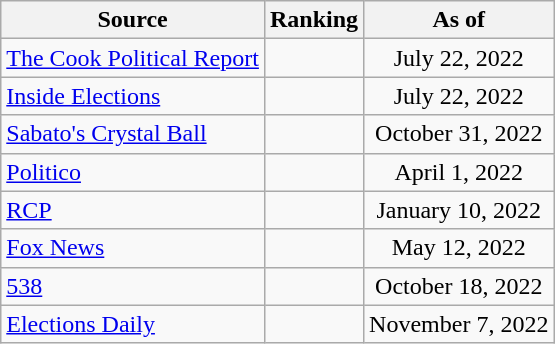<table class="wikitable" style="text-align:center">
<tr>
<th>Source</th>
<th>Ranking</th>
<th>As of</th>
</tr>
<tr>
<td align=left><a href='#'>The Cook Political Report</a></td>
<td></td>
<td>July 22, 2022</td>
</tr>
<tr>
<td align=left><a href='#'>Inside Elections</a></td>
<td></td>
<td>July 22, 2022</td>
</tr>
<tr>
<td align=left><a href='#'>Sabato's Crystal Ball</a></td>
<td></td>
<td>October 31, 2022</td>
</tr>
<tr>
<td align="left"><a href='#'>Politico</a></td>
<td></td>
<td>April 1, 2022</td>
</tr>
<tr>
<td align=left><a href='#'>RCP</a></td>
<td></td>
<td>January 10, 2022</td>
</tr>
<tr>
<td align=left><a href='#'>Fox News</a></td>
<td></td>
<td>May 12, 2022</td>
</tr>
<tr>
<td align="left"><a href='#'>538</a></td>
<td></td>
<td>October 18, 2022</td>
</tr>
<tr>
<td align="left"><a href='#'>Elections Daily</a></td>
<td></td>
<td>November 7, 2022</td>
</tr>
</table>
